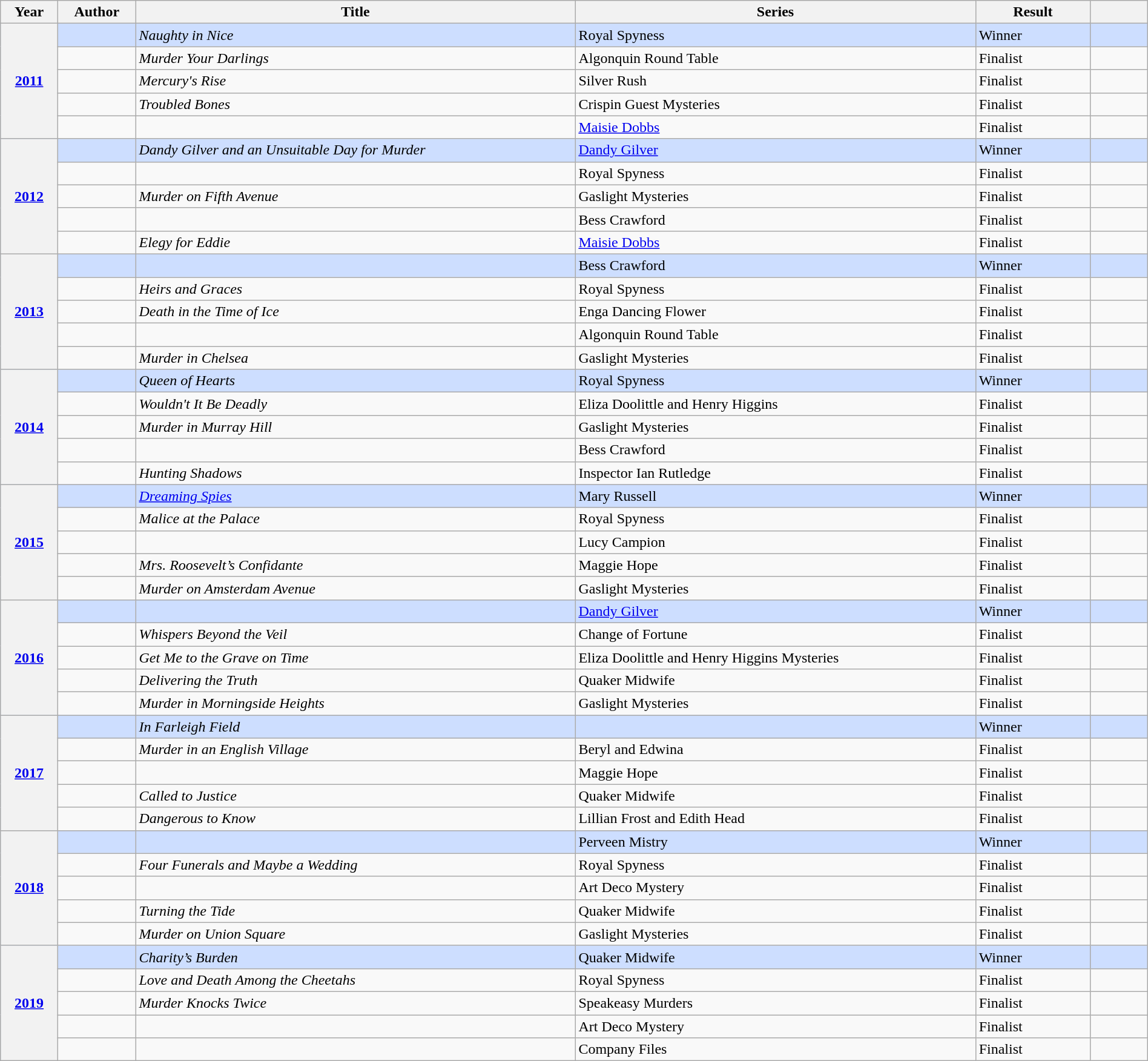<table class="wikitable sortable mw-collapsible" style="width:100%">
<tr>
<th scope="col" width="5%">Year</th>
<th>Author</th>
<th>Title</th>
<th>Series</th>
<th scope="col" width="10%">Result</th>
<th scope="col" width="5%"></th>
</tr>
<tr style="background:#cddeff">
<th rowspan="5"><a href='#'> 2011</a></th>
<td></td>
<td><em>Naughty in Nice</em></td>
<td>Royal Spyness</td>
<td>Winner</td>
<td></td>
</tr>
<tr>
<td></td>
<td><em>Murder Your Darlings</em></td>
<td>Algonquin Round Table</td>
<td>Finalist</td>
<td></td>
</tr>
<tr>
<td></td>
<td><em>Mercury's Rise</em></td>
<td>Silver Rush</td>
<td>Finalist</td>
<td></td>
</tr>
<tr>
<td></td>
<td><em>Troubled Bones</em></td>
<td>Crispin Guest Mysteries</td>
<td>Finalist</td>
<td></td>
</tr>
<tr>
<td></td>
<td><em></em></td>
<td><a href='#'>Maisie Dobbs</a></td>
<td>Finalist</td>
<td></td>
</tr>
<tr style="background:#cddeff">
<th rowspan="5"><a href='#'> 2012</a></th>
<td></td>
<td><em>Dandy Gilver and an Unsuitable Day for Murder</em></td>
<td><a href='#'>Dandy Gilver</a></td>
<td>Winner</td>
<td></td>
</tr>
<tr>
<td></td>
<td><em></em></td>
<td>Royal Spyness</td>
<td>Finalist</td>
<td></td>
</tr>
<tr>
<td></td>
<td><em>Murder on Fifth Avenue</em></td>
<td>Gaslight Mysteries</td>
<td>Finalist</td>
<td></td>
</tr>
<tr>
<td></td>
<td><em></em></td>
<td>Bess Crawford</td>
<td>Finalist</td>
<td></td>
</tr>
<tr>
<td></td>
<td><em>Elegy for Eddie</em></td>
<td><a href='#'>Maisie Dobbs</a></td>
<td>Finalist</td>
<td></td>
</tr>
<tr style="background:#cddeff">
<th rowspan="5"><a href='#'> 2013</a></th>
<td></td>
<td><em></em></td>
<td>Bess Crawford</td>
<td>Winner</td>
<td></td>
</tr>
<tr>
<td></td>
<td><em>Heirs and Graces</em></td>
<td>Royal Spyness</td>
<td>Finalist</td>
<td></td>
</tr>
<tr>
<td></td>
<td><em>Death in the Time of Ice</em></td>
<td>Enga Dancing Flower</td>
<td>Finalist</td>
<td></td>
</tr>
<tr>
<td></td>
<td><em></em></td>
<td>Algonquin Round Table</td>
<td>Finalist</td>
<td></td>
</tr>
<tr>
<td></td>
<td><em>Murder in Chelsea</em></td>
<td>Gaslight Mysteries</td>
<td>Finalist</td>
<td></td>
</tr>
<tr style="background:#cddeff">
<th rowspan="5"><a href='#'> 2014</a></th>
<td></td>
<td><em>Queen of Hearts</em></td>
<td>Royal Spyness</td>
<td>Winner</td>
<td></td>
</tr>
<tr>
<td></td>
<td><em>Wouldn't It Be Deadly</em></td>
<td>Eliza Doolittle and Henry Higgins</td>
<td>Finalist</td>
<td></td>
</tr>
<tr>
<td></td>
<td><em>Murder in Murray Hill</em></td>
<td>Gaslight Mysteries</td>
<td>Finalist</td>
<td></td>
</tr>
<tr>
<td></td>
<td><em></em></td>
<td>Bess Crawford</td>
<td>Finalist</td>
<td></td>
</tr>
<tr>
<td></td>
<td><em>Hunting Shadows</em></td>
<td>Inspector Ian Rutledge</td>
<td>Finalist</td>
<td></td>
</tr>
<tr style="background:#cddeff">
<th rowspan="5"><a href='#'> 2015</a></th>
<td></td>
<td><em><a href='#'>Dreaming Spies</a></em></td>
<td>Mary Russell</td>
<td>Winner</td>
<td></td>
</tr>
<tr>
<td></td>
<td><em>Malice at the Palace</em></td>
<td>Royal Spyness</td>
<td>Finalist</td>
<td></td>
</tr>
<tr>
<td></td>
<td><em></em></td>
<td>Lucy Campion</td>
<td>Finalist</td>
<td></td>
</tr>
<tr>
<td></td>
<td><em>Mrs. Roosevelt’s Confidante</em></td>
<td>Maggie Hope</td>
<td>Finalist</td>
<td></td>
</tr>
<tr>
<td></td>
<td><em>Murder on Amsterdam Avenue</em></td>
<td>Gaslight Mysteries</td>
<td>Finalist</td>
<td></td>
</tr>
<tr style="background:#cddeff">
<th rowspan="5"><a href='#'> 2016</a></th>
<td></td>
<td><em></em></td>
<td><a href='#'>Dandy Gilver</a></td>
<td>Winner</td>
<td></td>
</tr>
<tr>
<td></td>
<td><em>Whispers Beyond the Veil</em></td>
<td>Change of Fortune</td>
<td>Finalist</td>
<td></td>
</tr>
<tr>
<td></td>
<td><em>Get Me to the Grave on Time</em></td>
<td>Eliza Doolittle and Henry Higgins Mysteries</td>
<td>Finalist</td>
<td></td>
</tr>
<tr>
<td></td>
<td><em>Delivering the Truth</em></td>
<td>Quaker Midwife</td>
<td>Finalist</td>
<td></td>
</tr>
<tr>
<td></td>
<td><em>Murder in Morningside Heights</em></td>
<td>Gaslight Mysteries</td>
<td>Finalist</td>
<td></td>
</tr>
<tr style="background:#cddeff">
<th rowspan="5"><a href='#'> 2017</a></th>
<td></td>
<td><em>In Farleigh Field</em></td>
<td></td>
<td>Winner</td>
<td></td>
</tr>
<tr>
<td></td>
<td><em>Murder in an English Village</em></td>
<td>Beryl and Edwina</td>
<td>Finalist</td>
<td></td>
</tr>
<tr>
<td></td>
<td><em></em></td>
<td>Maggie Hope</td>
<td>Finalist</td>
<td></td>
</tr>
<tr>
<td></td>
<td><em>Called to Justice</em></td>
<td>Quaker Midwife</td>
<td>Finalist</td>
<td></td>
</tr>
<tr>
<td></td>
<td><em>Dangerous to Know</em></td>
<td>Lillian Frost and Edith Head</td>
<td>Finalist</td>
<td></td>
</tr>
<tr style="background:#cddeff">
<th rowspan="5"><a href='#'> 2018</a></th>
<td></td>
<td><em></em></td>
<td>Perveen Mistry</td>
<td>Winner</td>
<td></td>
</tr>
<tr>
<td></td>
<td><em>Four Funerals and Maybe a Wedding</em></td>
<td>Royal Spyness</td>
<td>Finalist</td>
<td></td>
</tr>
<tr>
<td></td>
<td><em></em></td>
<td>Art Deco Mystery</td>
<td>Finalist</td>
<td></td>
</tr>
<tr>
<td></td>
<td><em>Turning the Tide</em></td>
<td>Quaker Midwife</td>
<td>Finalist</td>
<td></td>
</tr>
<tr>
<td></td>
<td><em>Murder on Union Square</em></td>
<td>Gaslight Mysteries</td>
<td>Finalist</td>
<td></td>
</tr>
<tr style="background:#cddeff">
<th rowspan="5"><a href='#'> 2019</a></th>
<td></td>
<td><em>Charity’s Burden</em></td>
<td>Quaker Midwife</td>
<td>Winner</td>
<td></td>
</tr>
<tr>
<td></td>
<td><em>Love and Death Among the Cheetahs</em></td>
<td>Royal Spyness</td>
<td>Finalist</td>
<td></td>
</tr>
<tr>
<td></td>
<td><em>Murder Knocks Twice</em></td>
<td>Speakeasy Murders</td>
<td>Finalist</td>
<td></td>
</tr>
<tr>
<td></td>
<td><em></em></td>
<td>Art Deco Mystery</td>
<td>Finalist</td>
<td></td>
</tr>
<tr>
<td></td>
<td><em></em></td>
<td>Company Files</td>
<td>Finalist</td>
<td></td>
</tr>
</table>
